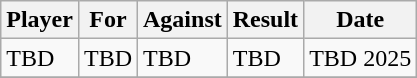<table class="wikitable">
<tr>
<th>Player</th>
<th>For</th>
<th>Against</th>
<th>Result</th>
<th>Date</th>
</tr>
<tr>
<td>TBD</td>
<td>TBD</td>
<td>TBD</td>
<td>TBD</td>
<td>TBD 2025</td>
</tr>
<tr>
</tr>
</table>
